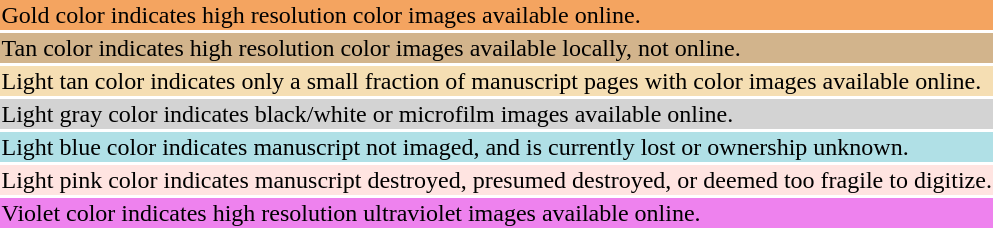<table style="background:transparent">
<tr>
<td bgcolor="sandybrown">Gold color indicates high resolution color images available online.</td>
</tr>
<tr>
<td bgcolor="tan">Tan color indicates high resolution color images available locally, not online.</td>
</tr>
<tr>
<td bgcolor="wheat">Light tan color indicates only a small fraction of manuscript pages with color images available online.</td>
</tr>
<tr>
<td bgcolor="lightgray">Light gray color indicates black/white or microfilm images available online.</td>
</tr>
<tr>
<td bgcolor="powderblue">Light blue color indicates manuscript not imaged, and is currently lost or ownership unknown.</td>
</tr>
<tr>
<td bgcolor="mistyrose">Light pink color indicates manuscript destroyed, presumed destroyed, or deemed too fragile to digitize.</td>
</tr>
<tr>
<td bgcolor="violet">Violet color indicates high resolution ultraviolet images available online.</td>
</tr>
</table>
